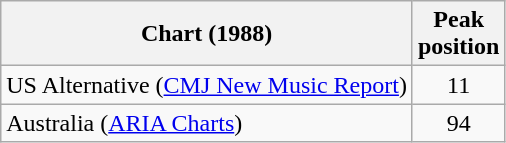<table class="wikitable">
<tr>
<th>Chart (1988)</th>
<th>Peak<br>position</th>
</tr>
<tr>
<td>US Alternative (<a href='#'>CMJ New Music Report</a>)</td>
<td align="center">11</td>
</tr>
<tr>
<td>Australia (<a href='#'>ARIA Charts</a>)</td>
<td align="center">94</td>
</tr>
</table>
